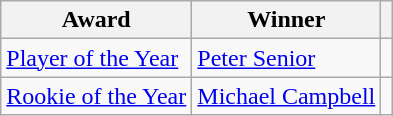<table class="wikitable">
<tr>
<th>Award</th>
<th>Winner</th>
<th></th>
</tr>
<tr>
<td><a href='#'>Player of the Year</a></td>
<td> <a href='#'>Peter Senior</a></td>
<td></td>
</tr>
<tr>
<td><a href='#'>Rookie of the Year</a></td>
<td> <a href='#'>Michael Campbell</a></td>
<td></td>
</tr>
</table>
